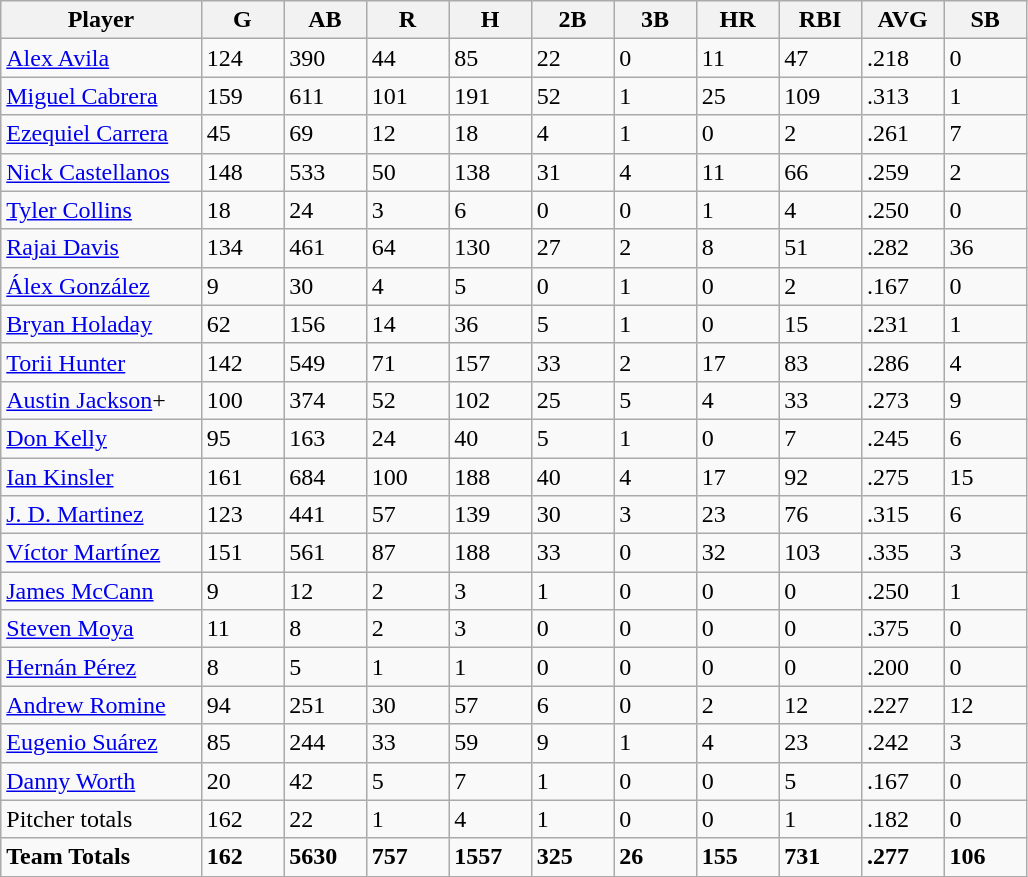<table class="wikitable sortable">
<tr>
<th bgcolor="#DDDDFF" width="17%">Player</th>
<th bgcolor="#DDDDFF" width="7%">G</th>
<th bgcolor="#DDDDFF" width="7%">AB</th>
<th bgcolor="#DDDDFF" width="7%">R</th>
<th bgcolor="#DDDDFF" width="7%">H</th>
<th bgcolor="#DDDDFF" width="7%">2B</th>
<th bgcolor="#DDDDFF" width="7%">3B</th>
<th bgcolor="#DDDDFF" width="7%">HR</th>
<th bgcolor="#DDDDFF" width="7%">RBI</th>
<th bgcolor="#DDDDFF" width="7%">AVG</th>
<th bgcolor="#DDDDFF" width="7%">SB</th>
</tr>
<tr>
<td align=left><a href='#'>Alex Avila</a></td>
<td>124</td>
<td>390</td>
<td>44</td>
<td>85</td>
<td>22</td>
<td>0</td>
<td>11</td>
<td>47</td>
<td>.218</td>
<td>0</td>
</tr>
<tr>
<td align=left><a href='#'>Miguel Cabrera</a></td>
<td>159</td>
<td>611</td>
<td>101</td>
<td>191</td>
<td>52</td>
<td>1</td>
<td>25</td>
<td>109</td>
<td>.313</td>
<td>1</td>
</tr>
<tr>
<td align=left><a href='#'>Ezequiel Carrera</a></td>
<td>45</td>
<td>69</td>
<td>12</td>
<td>18</td>
<td>4</td>
<td>1</td>
<td>0</td>
<td>2</td>
<td>.261</td>
<td>7</td>
</tr>
<tr>
<td align=left><a href='#'>Nick Castellanos</a></td>
<td>148</td>
<td>533</td>
<td>50</td>
<td>138</td>
<td>31</td>
<td>4</td>
<td>11</td>
<td>66</td>
<td>.259</td>
<td>2</td>
</tr>
<tr>
<td align=left><a href='#'>Tyler Collins</a></td>
<td>18</td>
<td>24</td>
<td>3</td>
<td>6</td>
<td>0</td>
<td>0</td>
<td>1</td>
<td>4</td>
<td>.250</td>
<td>0</td>
</tr>
<tr>
<td align=left><a href='#'>Rajai Davis</a></td>
<td>134</td>
<td>461</td>
<td>64</td>
<td>130</td>
<td>27</td>
<td>2</td>
<td>8</td>
<td>51</td>
<td>.282</td>
<td>36</td>
</tr>
<tr>
<td align=left><a href='#'>Álex González</a></td>
<td>9</td>
<td>30</td>
<td>4</td>
<td>5</td>
<td>0</td>
<td>1</td>
<td>0</td>
<td>2</td>
<td>.167</td>
<td>0</td>
</tr>
<tr>
<td align=left><a href='#'>Bryan Holaday</a></td>
<td>62</td>
<td>156</td>
<td>14</td>
<td>36</td>
<td>5</td>
<td>1</td>
<td>0</td>
<td>15</td>
<td>.231</td>
<td>1</td>
</tr>
<tr>
<td align=left><a href='#'>Torii Hunter</a></td>
<td>142</td>
<td>549</td>
<td>71</td>
<td>157</td>
<td>33</td>
<td>2</td>
<td>17</td>
<td>83</td>
<td>.286</td>
<td>4</td>
</tr>
<tr>
<td align=left><a href='#'>Austin Jackson</a>+</td>
<td>100</td>
<td>374</td>
<td>52</td>
<td>102</td>
<td>25</td>
<td>5</td>
<td>4</td>
<td>33</td>
<td>.273</td>
<td>9</td>
</tr>
<tr>
<td align=left><a href='#'>Don Kelly</a></td>
<td>95</td>
<td>163</td>
<td>24</td>
<td>40</td>
<td>5</td>
<td>1</td>
<td>0</td>
<td>7</td>
<td>.245</td>
<td>6</td>
</tr>
<tr>
<td align=left><a href='#'>Ian Kinsler</a></td>
<td>161</td>
<td>684</td>
<td>100</td>
<td>188</td>
<td>40</td>
<td>4</td>
<td>17</td>
<td>92</td>
<td>.275</td>
<td>15</td>
</tr>
<tr>
<td align=left><a href='#'>J. D. Martinez</a></td>
<td>123</td>
<td>441</td>
<td>57</td>
<td>139</td>
<td>30</td>
<td>3</td>
<td>23</td>
<td>76</td>
<td>.315</td>
<td>6</td>
</tr>
<tr>
<td align=left><a href='#'>Víctor Martínez</a></td>
<td>151</td>
<td>561</td>
<td>87</td>
<td>188</td>
<td>33</td>
<td>0</td>
<td>32</td>
<td>103</td>
<td>.335</td>
<td>3</td>
</tr>
<tr>
<td align=left><a href='#'>James McCann</a></td>
<td>9</td>
<td>12</td>
<td>2</td>
<td>3</td>
<td>1</td>
<td>0</td>
<td>0</td>
<td>0</td>
<td>.250</td>
<td>1</td>
</tr>
<tr>
<td align=left><a href='#'>Steven Moya</a></td>
<td>11</td>
<td>8</td>
<td>2</td>
<td>3</td>
<td>0</td>
<td>0</td>
<td>0</td>
<td>0</td>
<td>.375</td>
<td>0</td>
</tr>
<tr>
<td align=left><a href='#'>Hernán Pérez</a></td>
<td>8</td>
<td>5</td>
<td>1</td>
<td>1</td>
<td>0</td>
<td>0</td>
<td>0</td>
<td>0</td>
<td>.200</td>
<td>0</td>
</tr>
<tr>
<td align=left><a href='#'>Andrew Romine</a></td>
<td>94</td>
<td>251</td>
<td>30</td>
<td>57</td>
<td>6</td>
<td>0</td>
<td>2</td>
<td>12</td>
<td>.227</td>
<td>12</td>
</tr>
<tr>
<td align=left><a href='#'>Eugenio Suárez</a></td>
<td>85</td>
<td>244</td>
<td>33</td>
<td>59</td>
<td>9</td>
<td>1</td>
<td>4</td>
<td>23</td>
<td>.242</td>
<td>3</td>
</tr>
<tr>
<td align=left><a href='#'>Danny Worth</a></td>
<td>20</td>
<td>42</td>
<td>5</td>
<td>7</td>
<td>1</td>
<td>0</td>
<td>0</td>
<td>5</td>
<td>.167</td>
<td>0</td>
</tr>
<tr align=left>
<td>Pitcher totals</td>
<td>162</td>
<td>22</td>
<td>1</td>
<td>4</td>
<td>1</td>
<td>0</td>
<td>0</td>
<td>1</td>
<td>.182</td>
<td>0</td>
</tr>
<tr align=left>
<td><strong>Team Totals</strong></td>
<td><strong>162</strong></td>
<td><strong>5630</strong></td>
<td><strong>757</strong></td>
<td><strong>1557</strong></td>
<td><strong>325</strong></td>
<td><strong>26</strong></td>
<td><strong>155</strong></td>
<td><strong>731</strong></td>
<td><strong>.277</strong></td>
<td><strong>106</strong></td>
</tr>
</table>
